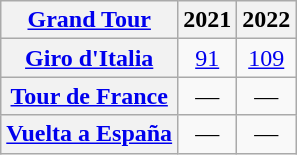<table class="wikitable plainrowheaders">
<tr>
<th scope="col"><a href='#'>Grand Tour</a></th>
<th scope="col">2021</th>
<th scope="col">2022</th>
</tr>
<tr style="text-align:center;">
<th scope="row"> <a href='#'>Giro d'Italia</a></th>
<td><a href='#'>91</a></td>
<td><a href='#'>109</a></td>
</tr>
<tr style="text-align:center;">
<th scope="row"> <a href='#'>Tour de France</a></th>
<td>—</td>
<td>—</td>
</tr>
<tr style="text-align:center;">
<th scope="row"> <a href='#'>Vuelta a España</a></th>
<td>—</td>
<td>—</td>
</tr>
</table>
